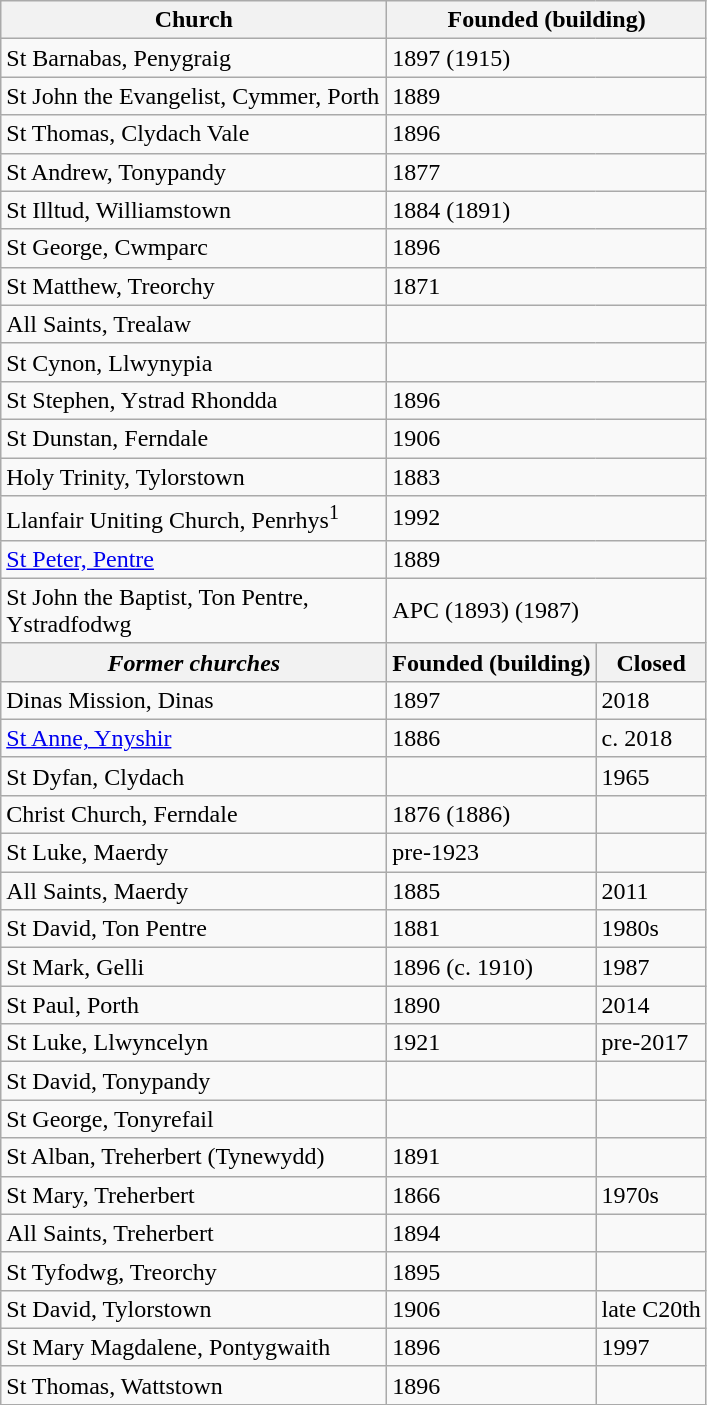<table class="wikitable">
<tr>
<th width="250">Church</th>
<th colspan="2" width="125">Founded (building)</th>
</tr>
<tr>
<td>St Barnabas, Penygraig</td>
<td colspan="2">1897 (1915)</td>
</tr>
<tr>
<td>St John the Evangelist, Cymmer, Porth</td>
<td colspan="2">1889</td>
</tr>
<tr>
<td>St Thomas, Clydach Vale</td>
<td colspan="2">1896</td>
</tr>
<tr>
<td>St Andrew, Tonypandy</td>
<td colspan="2">1877</td>
</tr>
<tr>
<td>St Illtud, Williamstown</td>
<td colspan="2">1884 (1891)</td>
</tr>
<tr>
<td>St George, Cwmparc</td>
<td colspan="2">1896</td>
</tr>
<tr>
<td>St Matthew, Treorchy</td>
<td colspan="2">1871</td>
</tr>
<tr>
<td>All Saints, Trealaw</td>
<td colspan="2"></td>
</tr>
<tr>
<td>St Cynon, Llwynypia</td>
<td colspan="2"></td>
</tr>
<tr>
<td>St Stephen, Ystrad Rhondda</td>
<td colspan="2">1896</td>
</tr>
<tr>
<td>St Dunstan, Ferndale</td>
<td colspan="2">1906</td>
</tr>
<tr>
<td>Holy Trinity, Tylorstown</td>
<td colspan="2">1883</td>
</tr>
<tr>
<td>Llanfair Uniting Church, Penrhys<sup>1</sup></td>
<td colspan="2">1992</td>
</tr>
<tr>
<td><a href='#'>St Peter, Pentre</a></td>
<td colspan="2">1889</td>
</tr>
<tr>
<td>St John the Baptist, Ton Pentre, Ystradfodwg</td>
<td colspan="2">APC (1893) (1987)</td>
</tr>
<tr>
<th><em>Former churches</em></th>
<th>Founded (building)</th>
<th>Closed</th>
</tr>
<tr>
<td>Dinas Mission, Dinas</td>
<td>1897</td>
<td>2018</td>
</tr>
<tr>
<td><a href='#'>St Anne, Ynyshir</a></td>
<td>1886</td>
<td>c. 2018</td>
</tr>
<tr>
<td>St Dyfan, Clydach</td>
<td></td>
<td>1965</td>
</tr>
<tr>
<td>Christ Church, Ferndale</td>
<td>1876 (1886)</td>
<td></td>
</tr>
<tr>
<td>St Luke, Maerdy</td>
<td>pre-1923</td>
<td></td>
</tr>
<tr>
<td>All Saints, Maerdy</td>
<td>1885</td>
<td>2011</td>
</tr>
<tr>
<td>St David, Ton Pentre</td>
<td>1881</td>
<td>1980s</td>
</tr>
<tr>
<td>St Mark, Gelli</td>
<td>1896 (c. 1910)</td>
<td>1987</td>
</tr>
<tr>
<td>St Paul, Porth</td>
<td>1890</td>
<td>2014</td>
</tr>
<tr>
<td>St Luke, Llwyncelyn</td>
<td>1921</td>
<td>pre-2017</td>
</tr>
<tr>
<td>St David, Tonypandy</td>
<td></td>
<td></td>
</tr>
<tr>
<td>St George, Tonyrefail</td>
<td></td>
<td></td>
</tr>
<tr>
<td>St Alban, Treherbert (Tynewydd)</td>
<td>1891</td>
<td></td>
</tr>
<tr>
<td>St Mary, Treherbert</td>
<td>1866</td>
<td>1970s</td>
</tr>
<tr>
<td>All Saints, Treherbert</td>
<td>1894</td>
<td></td>
</tr>
<tr>
<td>St Tyfodwg, Treorchy</td>
<td>1895</td>
<td></td>
</tr>
<tr>
<td>St David, Tylorstown</td>
<td>1906</td>
<td>late C20th</td>
</tr>
<tr>
<td>St Mary Magdalene, Pontygwaith</td>
<td>1896</td>
<td>1997</td>
</tr>
<tr>
<td>St Thomas, Wattstown</td>
<td>1896</td>
<td></td>
</tr>
</table>
